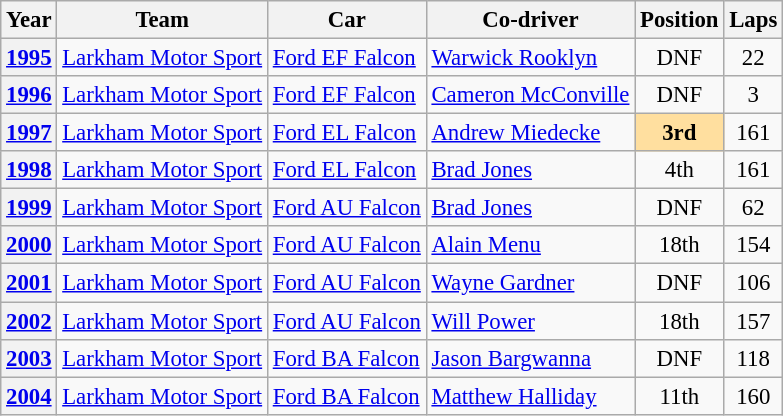<table class="wikitable" style="font-size: 95%;">
<tr>
<th>Year</th>
<th>Team</th>
<th>Car</th>
<th>Co-driver</th>
<th>Position</th>
<th>Laps</th>
</tr>
<tr>
<th><a href='#'>1995</a></th>
<td><a href='#'>Larkham Motor Sport</a></td>
<td><a href='#'>Ford EF Falcon</a></td>
<td> <a href='#'>Warwick Rooklyn</a></td>
<td align="center">DNF</td>
<td align="center">22</td>
</tr>
<tr>
<th><a href='#'>1996</a></th>
<td><a href='#'>Larkham Motor Sport</a></td>
<td><a href='#'>Ford EF Falcon</a></td>
<td> <a href='#'>Cameron McConville</a></td>
<td align="center">DNF</td>
<td align="center">3</td>
</tr>
<tr>
<th><a href='#'>1997</a></th>
<td><a href='#'>Larkham Motor Sport</a></td>
<td><a href='#'>Ford EL Falcon</a></td>
<td> <a href='#'>Andrew Miedecke</a></td>
<td align="center" style=background:#ffdf9f;"><strong>3rd</strong></td>
<td align="center">161</td>
</tr>
<tr>
<th><a href='#'>1998</a></th>
<td><a href='#'>Larkham Motor Sport</a></td>
<td><a href='#'>Ford EL Falcon</a></td>
<td> <a href='#'>Brad Jones</a></td>
<td align="center">4th</td>
<td align="center">161</td>
</tr>
<tr>
<th><a href='#'>1999</a></th>
<td><a href='#'>Larkham Motor Sport</a></td>
<td><a href='#'>Ford AU Falcon</a></td>
<td> <a href='#'>Brad Jones</a></td>
<td align="center">DNF</td>
<td align="center">62</td>
</tr>
<tr>
<th><a href='#'>2000</a></th>
<td><a href='#'>Larkham Motor Sport</a></td>
<td><a href='#'>Ford AU Falcon</a></td>
<td> <a href='#'>Alain Menu</a></td>
<td align="center">18th</td>
<td align="center">154</td>
</tr>
<tr>
<th><a href='#'>2001</a></th>
<td><a href='#'>Larkham Motor Sport</a></td>
<td><a href='#'>Ford AU Falcon</a></td>
<td> <a href='#'>Wayne Gardner</a></td>
<td align="center">DNF</td>
<td align="center">106</td>
</tr>
<tr>
<th><a href='#'>2002</a></th>
<td><a href='#'>Larkham Motor Sport</a></td>
<td><a href='#'>Ford AU Falcon</a></td>
<td> <a href='#'>Will Power</a></td>
<td align="center">18th</td>
<td align="center">157</td>
</tr>
<tr>
<th><a href='#'>2003</a></th>
<td><a href='#'>Larkham Motor Sport</a></td>
<td><a href='#'>Ford BA Falcon</a></td>
<td> <a href='#'>Jason Bargwanna</a></td>
<td align="center">DNF</td>
<td align="center">118</td>
</tr>
<tr>
<th><a href='#'>2004</a></th>
<td><a href='#'>Larkham Motor Sport</a></td>
<td><a href='#'>Ford BA Falcon</a></td>
<td> <a href='#'>Matthew Halliday</a></td>
<td align="center">11th</td>
<td align="center">160</td>
</tr>
</table>
